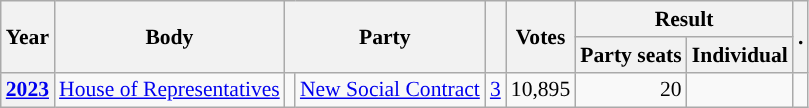<table class="wikitable plainrowheaders sortable" border=2 cellpadding=4 cellspacing=0 style="border: 1px #aaa solid; font-size: 90%; text-align:center;">
<tr>
<th scope="col" rowspan=2>Year</th>
<th scope="col" rowspan=2>Body</th>
<th scope="col" colspan=2 rowspan=2>Party</th>
<th scope="col" rowspan=2></th>
<th scope="col" rowspan=2>Votes</th>
<th scope="colgroup" colspan=2>Result</th>
<th scope="col" rowspan=2 class="unsortable">.</th>
</tr>
<tr>
<th scope="col">Party seats</th>
<th scope="col">Individual</th>
</tr>
<tr>
<th scope="row"><a href='#'>2023</a></th>
<td><a href='#'>House of Representatives</a></td>
<td style="background-color:"></td>
<td><a href='#'>New Social Contract</a></td>
<td style=text-align:right><a href='#'>3</a></td>
<td style=text-align:right>10,895</td>
<td style=text-align:right>20</td>
<td></td>
<td></td>
</tr>
</table>
